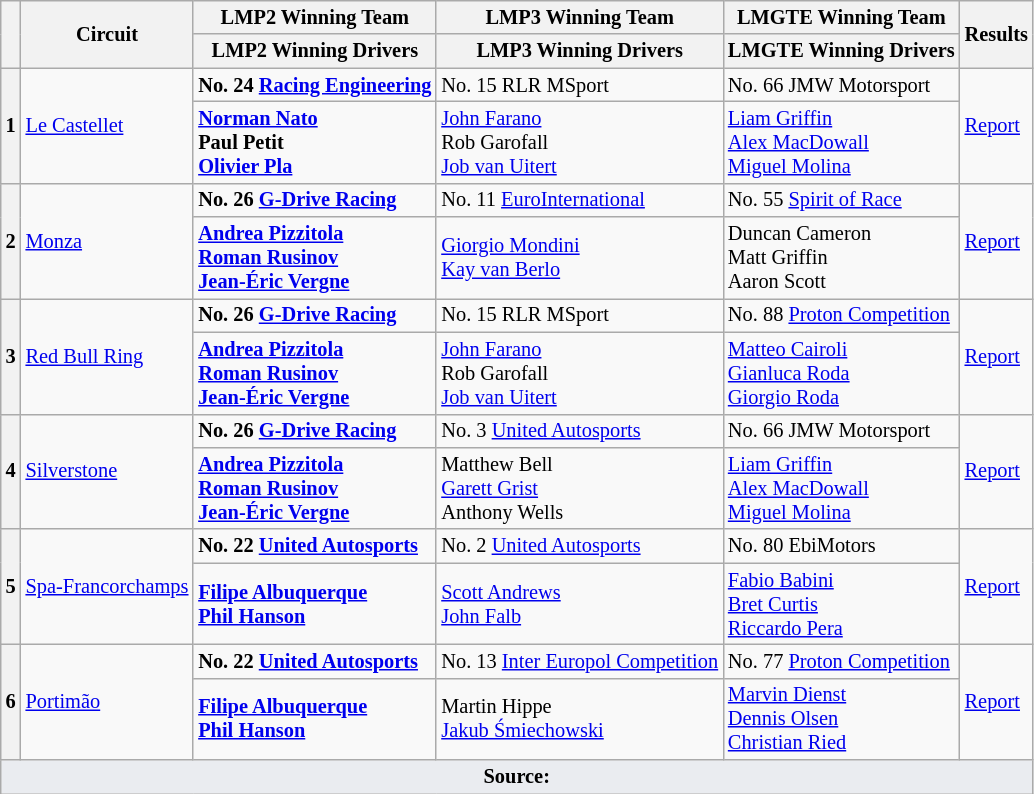<table class="wikitable" style="font-size: 85%">
<tr>
<th rowspan=2></th>
<th rowspan=2>Circuit</th>
<th>LMP2 Winning Team</th>
<th>LMP3 Winning Team</th>
<th>LMGTE Winning Team</th>
<th rowspan=2>Results</th>
</tr>
<tr>
<th>LMP2 Winning Drivers</th>
<th>LMP3 Winning Drivers</th>
<th>LMGTE Winning Drivers</th>
</tr>
<tr>
<th rowspan=2>1</th>
<td rowspan=2><a href='#'>Le Castellet</a></td>
<td><strong> No. 24 <a href='#'>Racing Engineering</a></strong></td>
<td> No. 15 RLR MSport</td>
<td> No. 66 JMW Motorsport</td>
<td rowspan=2><a href='#'>Report</a></td>
</tr>
<tr>
<td><strong> <a href='#'>Norman Nato</a><br> Paul Petit<br> <a href='#'>Olivier Pla</a></strong></td>
<td> <a href='#'>John Farano</a><br> Rob Garofall<br> <a href='#'>Job van Uitert</a></td>
<td> <a href='#'>Liam Griffin</a><br> <a href='#'>Alex MacDowall</a><br> <a href='#'>Miguel Molina</a></td>
</tr>
<tr>
<th rowspan=2>2</th>
<td rowspan=2><a href='#'>Monza</a></td>
<td><strong> No. 26 <a href='#'>G-Drive Racing</a></strong></td>
<td> No. 11 <a href='#'>EuroInternational</a></td>
<td> No. 55 <a href='#'>Spirit of Race</a></td>
<td rowspan=2><a href='#'>Report</a></td>
</tr>
<tr>
<td><strong> <a href='#'>Andrea Pizzitola</a><br> <a href='#'>Roman Rusinov</a><br> <a href='#'>Jean-Éric Vergne</a></strong></td>
<td> <a href='#'>Giorgio Mondini</a><br> <a href='#'>Kay van Berlo</a></td>
<td> Duncan Cameron<br> Matt Griffin<br> Aaron Scott</td>
</tr>
<tr>
<th rowspan=2>3</th>
<td rowspan=2><a href='#'>Red Bull Ring</a></td>
<td><strong> No. 26 <a href='#'>G-Drive Racing</a></strong></td>
<td> No. 15 RLR MSport</td>
<td> No. 88 <a href='#'>Proton Competition</a></td>
<td rowspan=2><a href='#'>Report</a></td>
</tr>
<tr>
<td><strong> <a href='#'>Andrea Pizzitola</a><br> <a href='#'>Roman Rusinov</a><br> <a href='#'>Jean-Éric Vergne</a></strong></td>
<td> <a href='#'>John Farano</a><br> Rob Garofall<br> <a href='#'>Job van Uitert</a></td>
<td> <a href='#'>Matteo Cairoli</a><br> <a href='#'>Gianluca Roda</a><br> <a href='#'>Giorgio Roda</a></td>
</tr>
<tr>
<th rowspan=2>4</th>
<td rowspan=2><a href='#'>Silverstone</a></td>
<td><strong> No. 26 <a href='#'>G-Drive Racing</a></strong></td>
<td> No. 3 <a href='#'>United Autosports</a></td>
<td> No. 66 JMW Motorsport</td>
<td rowspan=2><a href='#'>Report</a></td>
</tr>
<tr>
<td><strong> <a href='#'>Andrea Pizzitola</a><br> <a href='#'>Roman Rusinov</a><br> <a href='#'>Jean-Éric Vergne</a></strong></td>
<td> Matthew Bell<br> <a href='#'>Garett Grist</a><br> Anthony Wells</td>
<td> <a href='#'>Liam Griffin</a><br> <a href='#'>Alex MacDowall</a><br> <a href='#'>Miguel Molina</a></td>
</tr>
<tr>
<th rowspan=2>5</th>
<td rowspan=2><a href='#'>Spa-Francorchamps</a></td>
<td><strong> No. 22 <a href='#'>United Autosports</a></strong></td>
<td> No. 2 <a href='#'>United Autosports</a></td>
<td> No. 80 EbiMotors</td>
<td rowspan=2><a href='#'>Report</a></td>
</tr>
<tr>
<td><strong> <a href='#'>Filipe Albuquerque</a><br> <a href='#'>Phil Hanson</a></strong></td>
<td> <a href='#'>Scott Andrews</a><br> <a href='#'>John Falb</a></td>
<td> <a href='#'>Fabio Babini</a><br> <a href='#'>Bret Curtis</a><br> <a href='#'>Riccardo Pera</a></td>
</tr>
<tr>
<th rowspan=2>6</th>
<td rowspan=2><a href='#'>Portimão</a></td>
<td><strong> No. 22 <a href='#'>United Autosports</a></strong></td>
<td> No. 13 <a href='#'>Inter Europol Competition</a></td>
<td> No. 77 <a href='#'>Proton Competition</a></td>
<td rowspan=2><a href='#'>Report</a></td>
</tr>
<tr>
<td><strong> <a href='#'>Filipe Albuquerque</a><br> <a href='#'>Phil Hanson</a></strong></td>
<td> Martin Hippe<br> <a href='#'>Jakub Śmiechowski</a></td>
<td> <a href='#'>Marvin Dienst</a><br> <a href='#'>Dennis Olsen</a><br> <a href='#'>Christian Ried</a></td>
</tr>
<tr class="sortbottom">
<td colspan="6" style="background-color:#EAECF0;text-align:center"><strong>Source:</strong></td>
</tr>
</table>
